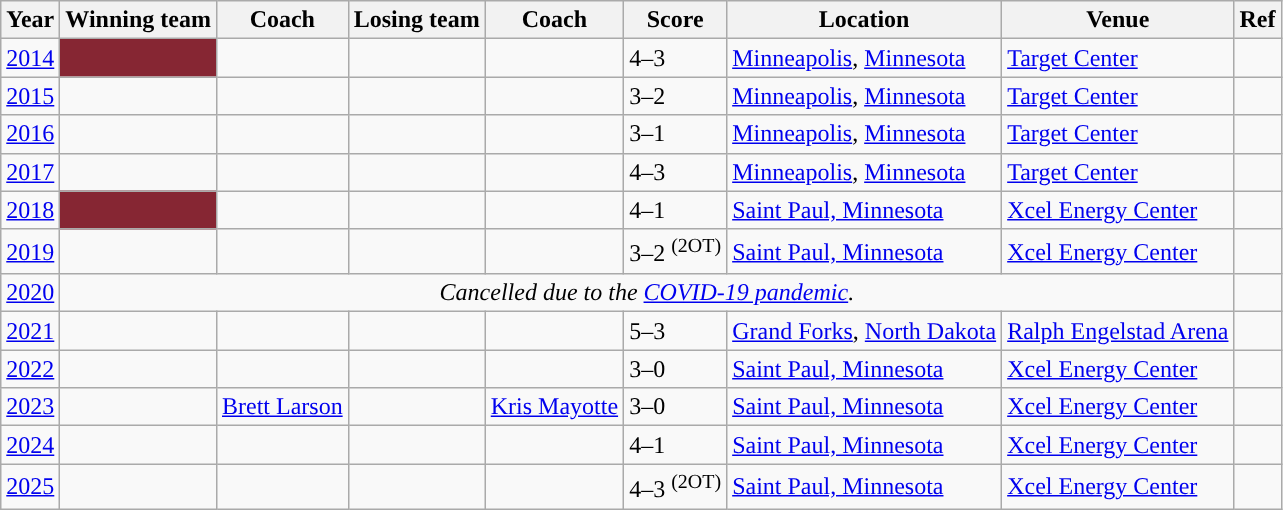<table class="wikitable sortable">
<tr>
<th><strong>Year</strong></th>
<th><strong>Winning team</strong></th>
<th><strong>Coach</strong></th>
<th><strong>Losing team</strong></th>
<th><strong>Coach</strong></th>
<th><strong>Score</strong></th>
<th><strong>Location</strong></th>
<th><strong>Venue</strong></th>
<th><strong>Ref</strong></th>
</tr>
<tr>
<td><a href='#'>2014</a></td>
<td style="color:white; background:#862633; "><a href='#'></a></td>
<td></td>
<td><a href='#'></a></td>
<td></td>
<td>4–3</td>
<td><a href='#'>Minneapolis</a>, <a href='#'>Minnesota</a></td>
<td><a href='#'>Target Center</a></td>
<td></td>
</tr>
<tr>
<td><a href='#'>2015</a></td>
<td><a href='#'></a></td>
<td></td>
<td><a href='#'></a></td>
<td></td>
<td>3–2</td>
<td><a href='#'>Minneapolis</a>, <a href='#'>Minnesota</a></td>
<td><a href='#'>Target Center</a></td>
<td></td>
</tr>
<tr>
<td><a href='#'>2016</a></td>
<td><a href='#'></a></td>
<td></td>
<td><a href='#'></a></td>
<td></td>
<td>3–1</td>
<td><a href='#'>Minneapolis</a>, <a href='#'>Minnesota</a></td>
<td><a href='#'>Target Center</a></td>
<td></td>
</tr>
<tr>
<td><a href='#'>2017</a></td>
<td><a href='#'></a></td>
<td></td>
<td><a href='#'></a></td>
<td></td>
<td>4–3</td>
<td><a href='#'>Minneapolis</a>, <a href='#'>Minnesota</a></td>
<td><a href='#'>Target Center</a></td>
<td></td>
</tr>
<tr>
<td><a href='#'>2018</a></td>
<td style="color:white; background:#862633; "><a href='#'></a></td>
<td></td>
<td><a href='#'></a></td>
<td></td>
<td>4–1</td>
<td><a href='#'>Saint Paul, Minnesota</a></td>
<td><a href='#'>Xcel Energy Center</a></td>
<td></td>
</tr>
<tr>
<td><a href='#'>2019</a></td>
<td><a href='#'></a></td>
<td></td>
<td><a href='#'></a></td>
<td></td>
<td>3–2 <sup>(2OT)</sup></td>
<td><a href='#'>Saint Paul, Minnesota</a></td>
<td><a href='#'>Xcel Energy Center</a></td>
<td></td>
</tr>
<tr>
<td><a href='#'>2020</a></td>
<td colspan=7 align=center><em>Cancelled due to the <a href='#'>COVID-19 pandemic</a>.</em></td>
<td></td>
</tr>
<tr>
<td><a href='#'>2021</a></td>
<td><a href='#'></a></td>
<td></td>
<td><a href='#'></a></td>
<td></td>
<td>5–3</td>
<td><a href='#'>Grand Forks</a>, <a href='#'>North Dakota</a></td>
<td><a href='#'>Ralph Engelstad Arena</a></td>
<td></td>
</tr>
<tr>
<td><a href='#'>2022</a></td>
<td><a href='#'></a></td>
<td></td>
<td><a href='#'></a></td>
<td></td>
<td>3–0</td>
<td><a href='#'>Saint Paul, Minnesota</a></td>
<td><a href='#'>Xcel Energy Center</a></td>
<td></td>
</tr>
<tr>
<td><a href='#'>2023</a></td>
<td><a href='#'></a></td>
<td><a href='#'>Brett Larson</a></td>
<td><a href='#'></a></td>
<td><a href='#'>Kris Mayotte</a></td>
<td>3–0</td>
<td><a href='#'>Saint Paul, Minnesota</a></td>
<td><a href='#'>Xcel Energy Center</a></td>
<td></td>
</tr>
<tr>
<td><a href='#'>2024</a></td>
<td><a href='#'></a></td>
<td></td>
<td><a href='#'></a></td>
<td></td>
<td>4–1</td>
<td><a href='#'>Saint Paul, Minnesota</a></td>
<td><a href='#'>Xcel Energy Center</a></td>
<td></td>
</tr>
<tr>
<td><a href='#'>2025</a></td>
<td><a href='#'></a></td>
<td></td>
<td><a href='#'></a></td>
<td></td>
<td>4–3 <sup>(2OT)</sup></td>
<td><a href='#'>Saint Paul, Minnesota</a></td>
<td><a href='#'>Xcel Energy Center</a></td>
<td></td>
</tr>
</table>
